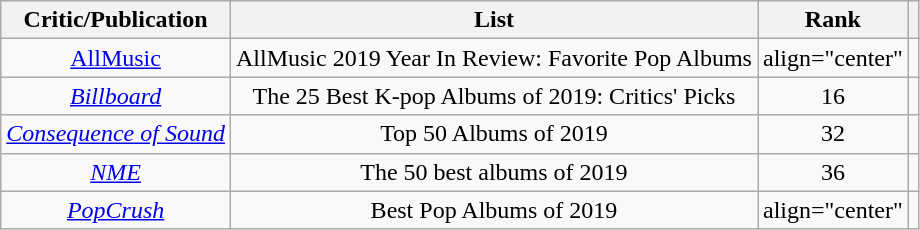<table class="sortable wikitable">
<tr>
<th>Critic/Publication</th>
<th>List</th>
<th>Rank</th>
<th class="unsortable"></th>
</tr>
<tr>
<td align="center"><a href='#'>AllMusic</a></td>
<td align="center">AllMusic 2019 Year In Review: Favorite Pop Albums</td>
<td>align="center" </td>
<td align="center"></td>
</tr>
<tr>
<td align="center"><em><a href='#'>Billboard</a></em></td>
<td align="center">The 25 Best K-pop Albums of 2019: Critics' Picks</td>
<td align="center">16</td>
<td align="center"></td>
</tr>
<tr>
<td align="center"><em><a href='#'>Consequence of Sound</a></em></td>
<td align="center">Top 50 Albums of 2019</td>
<td align="center">32</td>
<td align="center"></td>
</tr>
<tr>
<td align="center"><em><a href='#'>NME</a></em></td>
<td align="center">The 50 best albums of 2019</td>
<td align="center">36</td>
<td align="center"></td>
</tr>
<tr>
<td align="center"><em><a href='#'>PopCrush</a></em></td>
<td align="center">Best Pop Albums of 2019</td>
<td>align="center" </td>
<td align="center"></td>
</tr>
</table>
